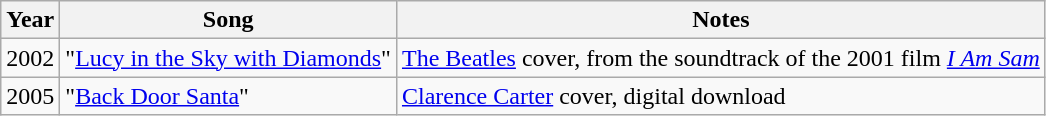<table class="wikitable">
<tr>
<th scope="col">Year</th>
<th scope="col">Song</th>
<th scope="col">Notes</th>
</tr>
<tr>
<td>2002</td>
<td>"<a href='#'>Lucy in the Sky with Diamonds</a>"</td>
<td><a href='#'>The Beatles</a> cover, from the soundtrack of the 2001 film <em><a href='#'>I Am Sam</a></em></td>
</tr>
<tr>
<td>2005</td>
<td>"<a href='#'>Back Door Santa</a>"</td>
<td><a href='#'>Clarence Carter</a> cover, digital download</td>
</tr>
</table>
